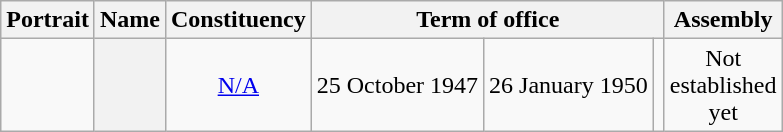<table class="wikitable" style="text-align:center">
<tr>
<th class="unsortable" scope="col">Portrait</th>
<th scope="col">Name</th>
<th scope="col">Constituency</th>
<th colspan="3" scope="colgroup">Term of office</th>
<th scope="col">Assembly</th>
</tr>
<tr style="height: 60px;">
<td></td>
<th scope="row"></th>
<td><a href='#'>N/A</a></td>
<td>25 October 1947</td>
<td>26 January 1950</td>
<td></td>
<td>Not <br>established<br> yet</td>
</tr>
</table>
